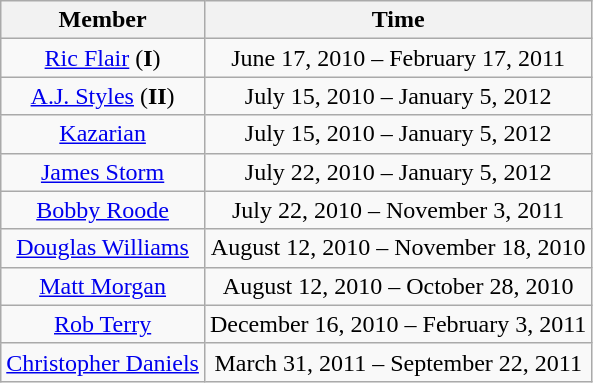<table class="wikitable sortable" style="text-align:center;">
<tr>
<th>Member</th>
<th>Time</th>
</tr>
<tr>
<td><a href='#'>Ric Flair</a> (<strong>I</strong>)</td>
<td>June 17, 2010 – February 17, 2011</td>
</tr>
<tr>
<td><a href='#'>A.J. Styles</a> (<strong>II</strong>)</td>
<td>July 15, 2010 – January 5, 2012</td>
</tr>
<tr>
<td><a href='#'>Kazarian</a></td>
<td>July 15, 2010 – January 5, 2012</td>
</tr>
<tr>
<td><a href='#'>James Storm</a></td>
<td>July 22, 2010 – January 5, 2012</td>
</tr>
<tr>
<td><a href='#'>Bobby Roode</a></td>
<td>July 22, 2010 – November 3, 2011</td>
</tr>
<tr>
<td><a href='#'>Douglas Williams</a></td>
<td>August 12, 2010 – November 18, 2010</td>
</tr>
<tr>
<td><a href='#'>Matt Morgan</a></td>
<td>August 12, 2010 – October 28, 2010</td>
</tr>
<tr>
<td><a href='#'>Rob Terry</a></td>
<td>December 16, 2010 – February 3, 2011</td>
</tr>
<tr>
<td><a href='#'>Christopher Daniels</a></td>
<td>March 31, 2011 – September 22, 2011</td>
</tr>
</table>
